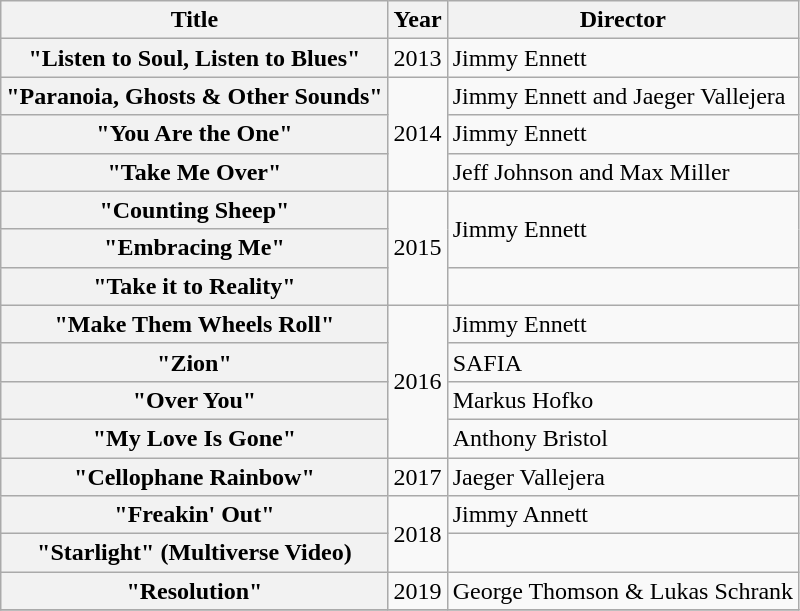<table class="wikitable plainrowheaders" border="1">
<tr>
<th scope="col">Title</th>
<th scope="col">Year</th>
<th scope="col">Director</th>
</tr>
<tr>
<th scope="row">"Listen to Soul, Listen to Blues"</th>
<td style="text-align:center;">2013</td>
<td rowspan="1">Jimmy Ennett</td>
</tr>
<tr>
<th scope="row">"Paranoia, Ghosts & Other Sounds"</th>
<td rowspan="3" style="text-align:center;">2014</td>
<td>Jimmy Ennett and Jaeger Vallejera</td>
</tr>
<tr>
<th scope="row">"You Are the One"</th>
<td>Jimmy Ennett</td>
</tr>
<tr>
<th scope="row">"Take Me Over" <br></th>
<td>Jeff Johnson and Max Miller</td>
</tr>
<tr>
<th scope="row">"Counting Sheep"</th>
<td rowspan="3" style="text-align:center;">2015</td>
<td rowspan="2">Jimmy Ennett</td>
</tr>
<tr>
<th scope="row">"Embracing Me"</th>
</tr>
<tr>
<th scope="row">"Take it to Reality" <br></th>
<td></td>
</tr>
<tr>
<th scope="row">"Make Them Wheels Roll"</th>
<td rowspan="4" style="text-align:center;">2016</td>
<td>Jimmy Ennett</td>
</tr>
<tr>
<th scope="row">"Zion"</th>
<td>SAFIA</td>
</tr>
<tr>
<th scope="row">"Over You"</th>
<td>Markus Hofko</td>
</tr>
<tr>
<th scope="row">"My Love Is Gone"</th>
<td>Anthony Bristol</td>
</tr>
<tr>
<th scope="row">"Cellophane Rainbow"</th>
<td rowspan="1" style="text-align:center;">2017</td>
<td>Jaeger Vallejera</td>
</tr>
<tr>
<th scope="row">"Freakin' Out"</th>
<td rowspan="2" style="text-align:center;">2018</td>
<td>Jimmy Annett</td>
</tr>
<tr>
<th scope="row">"Starlight" (Multiverse Video) </th>
<td></td>
</tr>
<tr>
<th scope="row">"Resolution"</th>
<td rowspan="1" style="text-align:center;">2019</td>
<td>George Thomson & Lukas Schrank</td>
</tr>
<tr>
</tr>
</table>
